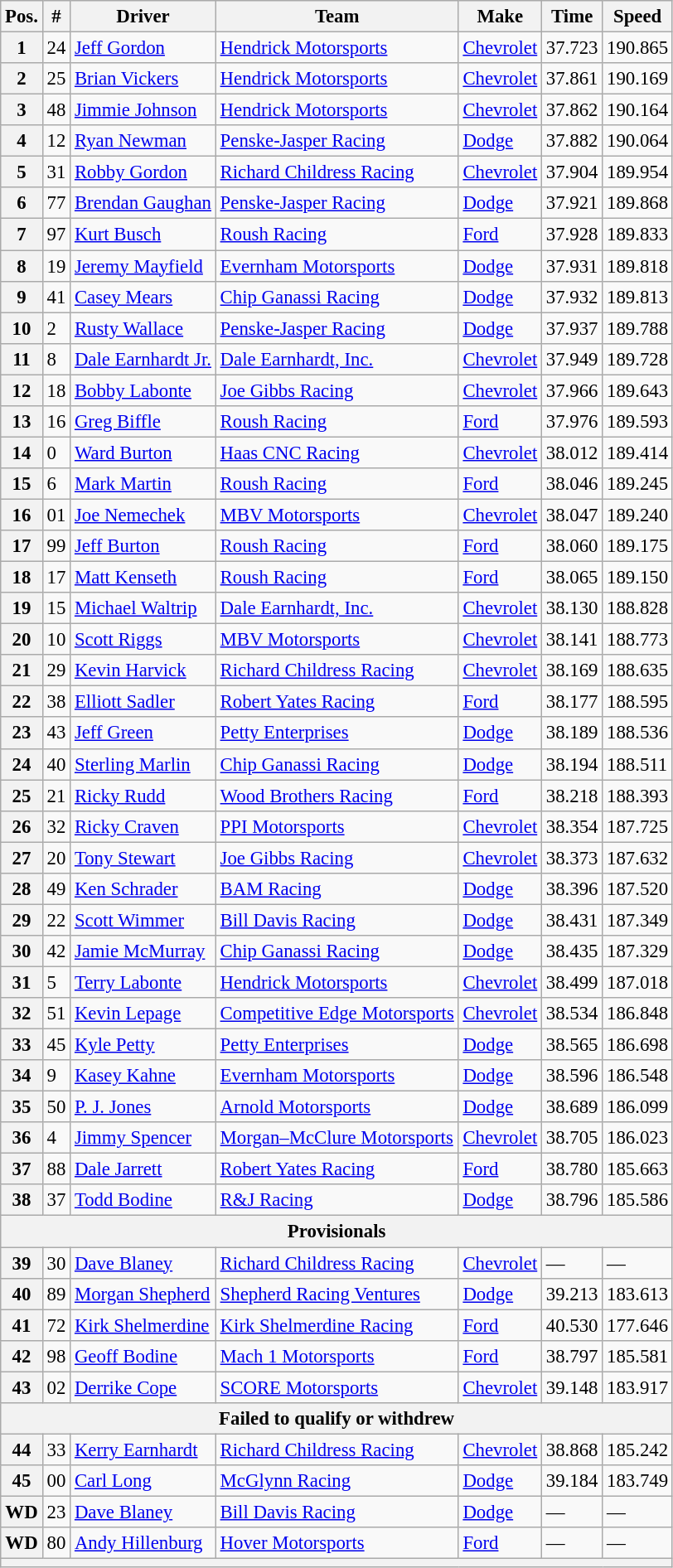<table class="wikitable" style="font-size:95%">
<tr>
<th>Pos.</th>
<th>#</th>
<th>Driver</th>
<th>Team</th>
<th>Make</th>
<th>Time</th>
<th>Speed</th>
</tr>
<tr>
<th>1</th>
<td>24</td>
<td><a href='#'>Jeff Gordon</a></td>
<td><a href='#'>Hendrick Motorsports</a></td>
<td><a href='#'>Chevrolet</a></td>
<td>37.723</td>
<td>190.865</td>
</tr>
<tr>
<th>2</th>
<td>25</td>
<td><a href='#'>Brian Vickers</a></td>
<td><a href='#'>Hendrick Motorsports</a></td>
<td><a href='#'>Chevrolet</a></td>
<td>37.861</td>
<td>190.169</td>
</tr>
<tr>
<th>3</th>
<td>48</td>
<td><a href='#'>Jimmie Johnson</a></td>
<td><a href='#'>Hendrick Motorsports</a></td>
<td><a href='#'>Chevrolet</a></td>
<td>37.862</td>
<td>190.164</td>
</tr>
<tr>
<th>4</th>
<td>12</td>
<td><a href='#'>Ryan Newman</a></td>
<td><a href='#'>Penske-Jasper Racing</a></td>
<td><a href='#'>Dodge</a></td>
<td>37.882</td>
<td>190.064</td>
</tr>
<tr>
<th>5</th>
<td>31</td>
<td><a href='#'>Robby Gordon</a></td>
<td><a href='#'>Richard Childress Racing</a></td>
<td><a href='#'>Chevrolet</a></td>
<td>37.904</td>
<td>189.954</td>
</tr>
<tr>
<th>6</th>
<td>77</td>
<td><a href='#'>Brendan Gaughan</a></td>
<td><a href='#'>Penske-Jasper Racing</a></td>
<td><a href='#'>Dodge</a></td>
<td>37.921</td>
<td>189.868</td>
</tr>
<tr>
<th>7</th>
<td>97</td>
<td><a href='#'>Kurt Busch</a></td>
<td><a href='#'>Roush Racing</a></td>
<td><a href='#'>Ford</a></td>
<td>37.928</td>
<td>189.833</td>
</tr>
<tr>
<th>8</th>
<td>19</td>
<td><a href='#'>Jeremy Mayfield</a></td>
<td><a href='#'>Evernham Motorsports</a></td>
<td><a href='#'>Dodge</a></td>
<td>37.931</td>
<td>189.818</td>
</tr>
<tr>
<th>9</th>
<td>41</td>
<td><a href='#'>Casey Mears</a></td>
<td><a href='#'>Chip Ganassi Racing</a></td>
<td><a href='#'>Dodge</a></td>
<td>37.932</td>
<td>189.813</td>
</tr>
<tr>
<th>10</th>
<td>2</td>
<td><a href='#'>Rusty Wallace</a></td>
<td><a href='#'>Penske-Jasper Racing</a></td>
<td><a href='#'>Dodge</a></td>
<td>37.937</td>
<td>189.788</td>
</tr>
<tr>
<th>11</th>
<td>8</td>
<td><a href='#'>Dale Earnhardt Jr.</a></td>
<td><a href='#'>Dale Earnhardt, Inc.</a></td>
<td><a href='#'>Chevrolet</a></td>
<td>37.949</td>
<td>189.728</td>
</tr>
<tr>
<th>12</th>
<td>18</td>
<td><a href='#'>Bobby Labonte</a></td>
<td><a href='#'>Joe Gibbs Racing</a></td>
<td><a href='#'>Chevrolet</a></td>
<td>37.966</td>
<td>189.643</td>
</tr>
<tr>
<th>13</th>
<td>16</td>
<td><a href='#'>Greg Biffle</a></td>
<td><a href='#'>Roush Racing</a></td>
<td><a href='#'>Ford</a></td>
<td>37.976</td>
<td>189.593</td>
</tr>
<tr>
<th>14</th>
<td>0</td>
<td><a href='#'>Ward Burton</a></td>
<td><a href='#'>Haas CNC Racing</a></td>
<td><a href='#'>Chevrolet</a></td>
<td>38.012</td>
<td>189.414</td>
</tr>
<tr>
<th>15</th>
<td>6</td>
<td><a href='#'>Mark Martin</a></td>
<td><a href='#'>Roush Racing</a></td>
<td><a href='#'>Ford</a></td>
<td>38.046</td>
<td>189.245</td>
</tr>
<tr>
<th>16</th>
<td>01</td>
<td><a href='#'>Joe Nemechek</a></td>
<td><a href='#'>MBV Motorsports</a></td>
<td><a href='#'>Chevrolet</a></td>
<td>38.047</td>
<td>189.240</td>
</tr>
<tr>
<th>17</th>
<td>99</td>
<td><a href='#'>Jeff Burton</a></td>
<td><a href='#'>Roush Racing</a></td>
<td><a href='#'>Ford</a></td>
<td>38.060</td>
<td>189.175</td>
</tr>
<tr>
<th>18</th>
<td>17</td>
<td><a href='#'>Matt Kenseth</a></td>
<td><a href='#'>Roush Racing</a></td>
<td><a href='#'>Ford</a></td>
<td>38.065</td>
<td>189.150</td>
</tr>
<tr>
<th>19</th>
<td>15</td>
<td><a href='#'>Michael Waltrip</a></td>
<td><a href='#'>Dale Earnhardt, Inc.</a></td>
<td><a href='#'>Chevrolet</a></td>
<td>38.130</td>
<td>188.828</td>
</tr>
<tr>
<th>20</th>
<td>10</td>
<td><a href='#'>Scott Riggs</a></td>
<td><a href='#'>MBV Motorsports</a></td>
<td><a href='#'>Chevrolet</a></td>
<td>38.141</td>
<td>188.773</td>
</tr>
<tr>
<th>21</th>
<td>29</td>
<td><a href='#'>Kevin Harvick</a></td>
<td><a href='#'>Richard Childress Racing</a></td>
<td><a href='#'>Chevrolet</a></td>
<td>38.169</td>
<td>188.635</td>
</tr>
<tr>
<th>22</th>
<td>38</td>
<td><a href='#'>Elliott Sadler</a></td>
<td><a href='#'>Robert Yates Racing</a></td>
<td><a href='#'>Ford</a></td>
<td>38.177</td>
<td>188.595</td>
</tr>
<tr>
<th>23</th>
<td>43</td>
<td><a href='#'>Jeff Green</a></td>
<td><a href='#'>Petty Enterprises</a></td>
<td><a href='#'>Dodge</a></td>
<td>38.189</td>
<td>188.536</td>
</tr>
<tr>
<th>24</th>
<td>40</td>
<td><a href='#'>Sterling Marlin</a></td>
<td><a href='#'>Chip Ganassi Racing</a></td>
<td><a href='#'>Dodge</a></td>
<td>38.194</td>
<td>188.511</td>
</tr>
<tr>
<th>25</th>
<td>21</td>
<td><a href='#'>Ricky Rudd</a></td>
<td><a href='#'>Wood Brothers Racing</a></td>
<td><a href='#'>Ford</a></td>
<td>38.218</td>
<td>188.393</td>
</tr>
<tr>
<th>26</th>
<td>32</td>
<td><a href='#'>Ricky Craven</a></td>
<td><a href='#'>PPI Motorsports</a></td>
<td><a href='#'>Chevrolet</a></td>
<td>38.354</td>
<td>187.725</td>
</tr>
<tr>
<th>27</th>
<td>20</td>
<td><a href='#'>Tony Stewart</a></td>
<td><a href='#'>Joe Gibbs Racing</a></td>
<td><a href='#'>Chevrolet</a></td>
<td>38.373</td>
<td>187.632</td>
</tr>
<tr>
<th>28</th>
<td>49</td>
<td><a href='#'>Ken Schrader</a></td>
<td><a href='#'>BAM Racing</a></td>
<td><a href='#'>Dodge</a></td>
<td>38.396</td>
<td>187.520</td>
</tr>
<tr>
<th>29</th>
<td>22</td>
<td><a href='#'>Scott Wimmer</a></td>
<td><a href='#'>Bill Davis Racing</a></td>
<td><a href='#'>Dodge</a></td>
<td>38.431</td>
<td>187.349</td>
</tr>
<tr>
<th>30</th>
<td>42</td>
<td><a href='#'>Jamie McMurray</a></td>
<td><a href='#'>Chip Ganassi Racing</a></td>
<td><a href='#'>Dodge</a></td>
<td>38.435</td>
<td>187.329</td>
</tr>
<tr>
<th>31</th>
<td>5</td>
<td><a href='#'>Terry Labonte</a></td>
<td><a href='#'>Hendrick Motorsports</a></td>
<td><a href='#'>Chevrolet</a></td>
<td>38.499</td>
<td>187.018</td>
</tr>
<tr>
<th>32</th>
<td>51</td>
<td><a href='#'>Kevin Lepage</a></td>
<td><a href='#'>Competitive Edge Motorsports</a></td>
<td><a href='#'>Chevrolet</a></td>
<td>38.534</td>
<td>186.848</td>
</tr>
<tr>
<th>33</th>
<td>45</td>
<td><a href='#'>Kyle Petty</a></td>
<td><a href='#'>Petty Enterprises</a></td>
<td><a href='#'>Dodge</a></td>
<td>38.565</td>
<td>186.698</td>
</tr>
<tr>
<th>34</th>
<td>9</td>
<td><a href='#'>Kasey Kahne</a></td>
<td><a href='#'>Evernham Motorsports</a></td>
<td><a href='#'>Dodge</a></td>
<td>38.596</td>
<td>186.548</td>
</tr>
<tr>
<th>35</th>
<td>50</td>
<td><a href='#'>P. J. Jones</a></td>
<td><a href='#'>Arnold Motorsports</a></td>
<td><a href='#'>Dodge</a></td>
<td>38.689</td>
<td>186.099</td>
</tr>
<tr>
<th>36</th>
<td>4</td>
<td><a href='#'>Jimmy Spencer</a></td>
<td><a href='#'>Morgan–McClure Motorsports</a></td>
<td><a href='#'>Chevrolet</a></td>
<td>38.705</td>
<td>186.023</td>
</tr>
<tr>
<th>37</th>
<td>88</td>
<td><a href='#'>Dale Jarrett</a></td>
<td><a href='#'>Robert Yates Racing</a></td>
<td><a href='#'>Ford</a></td>
<td>38.780</td>
<td>185.663</td>
</tr>
<tr>
<th>38</th>
<td>37</td>
<td><a href='#'>Todd Bodine</a></td>
<td><a href='#'>R&J Racing</a></td>
<td><a href='#'>Dodge</a></td>
<td>38.796</td>
<td>185.586</td>
</tr>
<tr>
<th colspan="7">Provisionals</th>
</tr>
<tr>
<th>39</th>
<td>30</td>
<td><a href='#'>Dave Blaney</a></td>
<td><a href='#'>Richard Childress Racing</a></td>
<td><a href='#'>Chevrolet</a></td>
<td>—</td>
<td>—</td>
</tr>
<tr>
<th>40</th>
<td>89</td>
<td><a href='#'>Morgan Shepherd</a></td>
<td><a href='#'>Shepherd Racing Ventures</a></td>
<td><a href='#'>Dodge</a></td>
<td>39.213</td>
<td>183.613</td>
</tr>
<tr>
<th>41</th>
<td>72</td>
<td><a href='#'>Kirk Shelmerdine</a></td>
<td><a href='#'>Kirk Shelmerdine Racing</a></td>
<td><a href='#'>Ford</a></td>
<td>40.530</td>
<td>177.646</td>
</tr>
<tr>
<th>42</th>
<td>98</td>
<td><a href='#'>Geoff Bodine</a></td>
<td><a href='#'>Mach 1 Motorsports</a></td>
<td><a href='#'>Ford</a></td>
<td>38.797</td>
<td>185.581</td>
</tr>
<tr>
<th>43</th>
<td>02</td>
<td><a href='#'>Derrike Cope</a></td>
<td><a href='#'>SCORE Motorsports</a></td>
<td><a href='#'>Chevrolet</a></td>
<td>39.148</td>
<td>183.917</td>
</tr>
<tr>
<th colspan="7">Failed to qualify or withdrew</th>
</tr>
<tr>
<th>44</th>
<td>33</td>
<td><a href='#'>Kerry Earnhardt</a></td>
<td><a href='#'>Richard Childress Racing</a></td>
<td><a href='#'>Chevrolet</a></td>
<td>38.868</td>
<td>185.242</td>
</tr>
<tr>
<th>45</th>
<td>00</td>
<td><a href='#'>Carl Long</a></td>
<td><a href='#'>McGlynn Racing</a></td>
<td><a href='#'>Dodge</a></td>
<td>39.184</td>
<td>183.749</td>
</tr>
<tr>
<th>WD</th>
<td>23</td>
<td><a href='#'>Dave Blaney</a></td>
<td><a href='#'>Bill Davis Racing</a></td>
<td><a href='#'>Dodge</a></td>
<td>—</td>
<td>—</td>
</tr>
<tr>
<th>WD</th>
<td>80</td>
<td><a href='#'>Andy Hillenburg</a></td>
<td><a href='#'>Hover Motorsports</a></td>
<td><a href='#'>Ford</a></td>
<td>—</td>
<td>—</td>
</tr>
<tr>
<th colspan="7"></th>
</tr>
</table>
